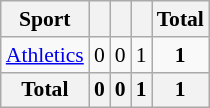<table class="wikitable" style="font-size:90%; text-align:center;">
<tr>
<th>Sport</th>
<th></th>
<th></th>
<th></th>
<th>Total</th>
</tr>
<tr>
<td align=left><a href='#'>Athletics</a></td>
<td>0</td>
<td>0</td>
<td>1</td>
<td><strong>1</strong></td>
</tr>
<tr class="sortbottom">
<th>Total</th>
<th>0</th>
<th>0</th>
<th>1</th>
<th>1</th>
</tr>
</table>
